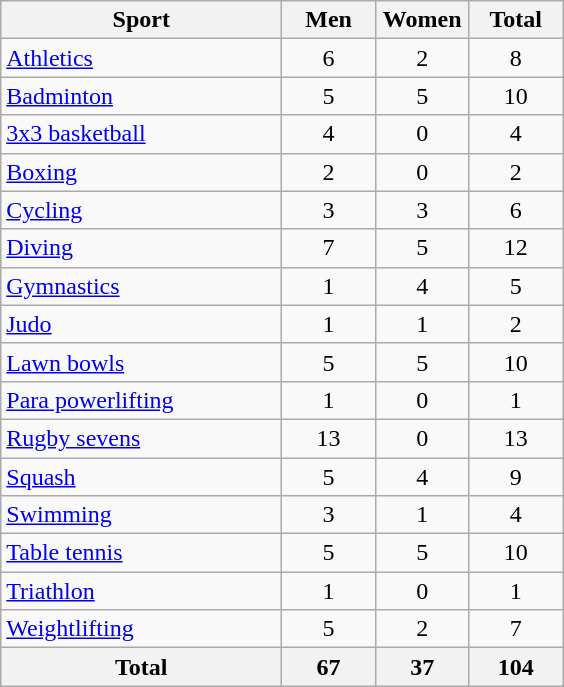<table class="wikitable sortable" style="text-align:center;">
<tr>
<th width=180>Sport</th>
<th width=55>Men</th>
<th width=55>Women</th>
<th width=55>Total</th>
</tr>
<tr>
<td style="text-align:left"><a href='#'>Athletics</a></td>
<td>6</td>
<td>2</td>
<td>8</td>
</tr>
<tr>
<td style="text-align:left"><a href='#'>Badminton</a></td>
<td>5</td>
<td>5</td>
<td>10</td>
</tr>
<tr>
<td style="text-align:left"><a href='#'>3x3 basketball</a></td>
<td>4</td>
<td>0</td>
<td>4</td>
</tr>
<tr>
<td style="text-align:left"><a href='#'>Boxing</a></td>
<td>2</td>
<td>0</td>
<td>2</td>
</tr>
<tr>
<td style="text-align:left"><a href='#'>Cycling</a></td>
<td>3</td>
<td>3</td>
<td>6</td>
</tr>
<tr>
<td style="text-align:left"><a href='#'>Diving</a></td>
<td>7</td>
<td>5</td>
<td>12</td>
</tr>
<tr>
<td style="text-align:left"><a href='#'>Gymnastics</a></td>
<td>1</td>
<td>4</td>
<td>5</td>
</tr>
<tr>
<td style="text-align:left"><a href='#'>Judo</a></td>
<td>1</td>
<td>1</td>
<td>2</td>
</tr>
<tr>
<td style="text-align:left"><a href='#'>Lawn bowls</a></td>
<td>5</td>
<td>5</td>
<td>10</td>
</tr>
<tr>
<td style="text-align:left"><a href='#'>Para powerlifting</a></td>
<td>1</td>
<td>0</td>
<td>1</td>
</tr>
<tr>
<td style="text-align:left"><a href='#'>Rugby sevens</a></td>
<td>13</td>
<td>0</td>
<td>13</td>
</tr>
<tr>
<td style="text-align:left"><a href='#'>Squash</a></td>
<td>5</td>
<td>4</td>
<td>9</td>
</tr>
<tr>
<td style="text-align:left"><a href='#'>Swimming</a></td>
<td>3</td>
<td>1</td>
<td>4</td>
</tr>
<tr>
<td style="text-align:left"><a href='#'>Table tennis</a></td>
<td>5</td>
<td>5</td>
<td>10</td>
</tr>
<tr>
<td style="text-align:left"><a href='#'>Triathlon</a></td>
<td>1</td>
<td>0</td>
<td>1</td>
</tr>
<tr>
<td style="text-align:left"><a href='#'>Weightlifting</a></td>
<td>5</td>
<td>2</td>
<td>7</td>
</tr>
<tr>
<th>Total</th>
<th>67</th>
<th>37</th>
<th>104</th>
</tr>
</table>
